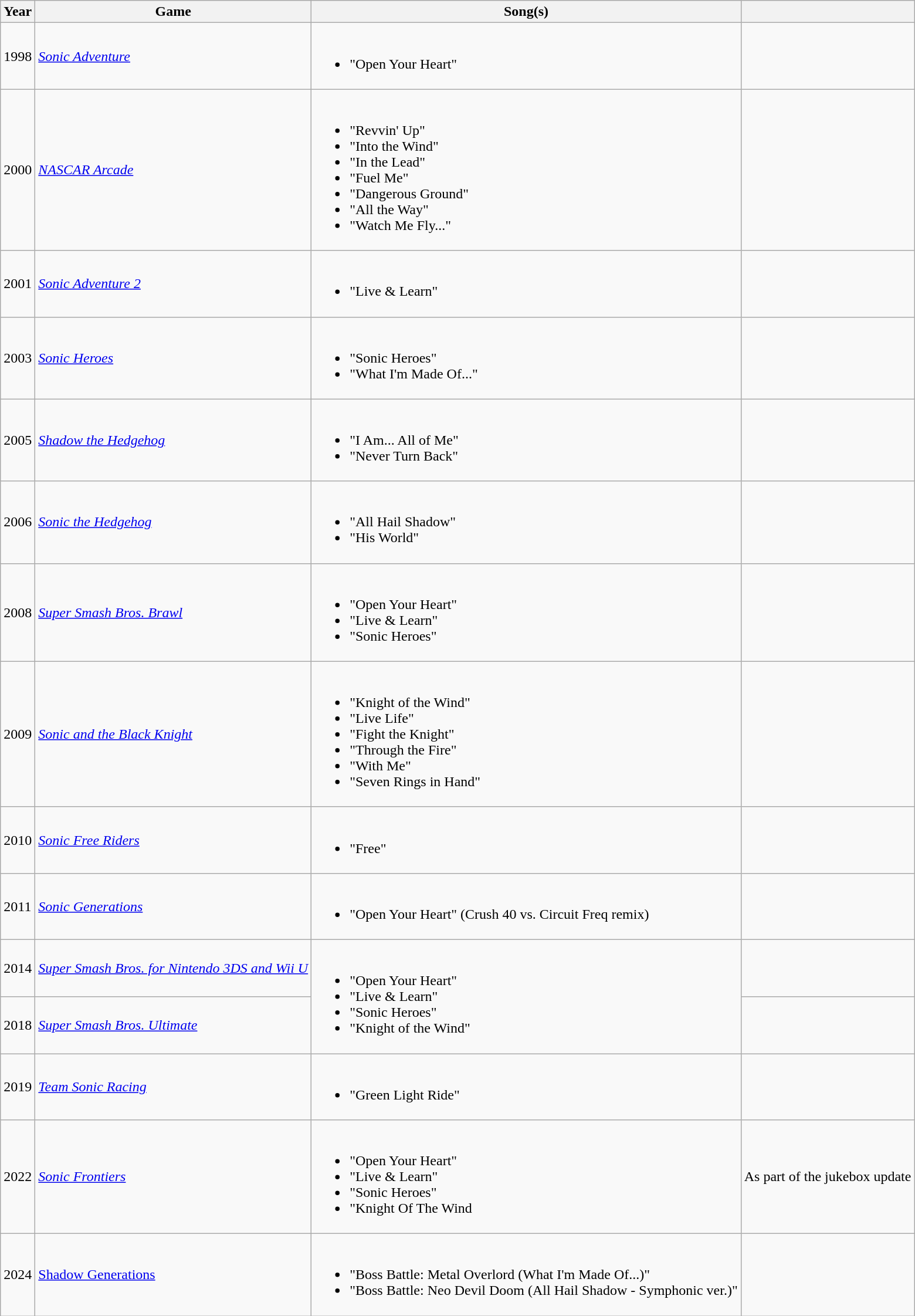<table class="wikitable">
<tr>
<th>Year</th>
<th>Game</th>
<th>Song(s)</th>
<th></th>
</tr>
<tr>
<td>1998</td>
<td><em><a href='#'>Sonic Adventure</a></em></td>
<td><br><ul><li>"Open Your Heart"</li></ul></td>
<td></td>
</tr>
<tr>
<td>2000</td>
<td><em><a href='#'>NASCAR Arcade</a></em></td>
<td><br><ul><li>"Revvin' Up"</li><li>"Into the Wind"</li><li>"In the Lead"</li><li>"Fuel Me"</li><li>"Dangerous Ground"</li><li>"All the Way"</li><li>"Watch Me Fly..."</li></ul></td>
<td></td>
</tr>
<tr>
<td>2001</td>
<td><em><a href='#'>Sonic Adventure 2</a></em></td>
<td><br><ul><li>"Live & Learn"</li></ul></td>
<td></td>
</tr>
<tr>
<td>2003</td>
<td><em><a href='#'>Sonic Heroes</a></em></td>
<td><br><ul><li>"Sonic Heroes"</li><li>"What I'm Made Of..."</li></ul></td>
<td></td>
</tr>
<tr>
<td>2005</td>
<td><a href='#'><em>Shadow the Hedgehog</em></a></td>
<td><br><ul><li>"I Am... All of Me"</li><li>"Never Turn Back"</li></ul></td>
<td></td>
</tr>
<tr>
<td>2006</td>
<td><a href='#'><em>Sonic the Hedgehog</em></a></td>
<td><br><ul><li>"All Hail Shadow"</li><li>"His World"</li></ul></td>
<td></td>
</tr>
<tr>
<td>2008</td>
<td><em><a href='#'>Super Smash Bros. Brawl</a></em></td>
<td><br><ul><li>"Open Your Heart"</li><li>"Live & Learn"</li><li>"Sonic Heroes"</li></ul></td>
<td></td>
</tr>
<tr>
<td>2009</td>
<td><em><a href='#'>Sonic and the Black Knight</a></em></td>
<td><br><ul><li>"Knight of the Wind"</li><li>"Live Life"</li><li>"Fight the Knight"</li><li>"Through the Fire"</li><li>"With Me"</li><li>"Seven Rings in Hand"</li></ul></td>
<td></td>
</tr>
<tr>
<td>2010</td>
<td><em><a href='#'>Sonic Free Riders</a></em></td>
<td><br><ul><li>"Free"</li></ul></td>
<td></td>
</tr>
<tr>
<td>2011</td>
<td><em><a href='#'>Sonic Generations</a></em></td>
<td><br><ul><li>"Open Your Heart" (Crush 40 vs. Circuit Freq remix)</li></ul></td>
<td></td>
</tr>
<tr>
<td>2014</td>
<td><em><a href='#'>Super Smash Bros. for Nintendo 3DS and Wii U</a></em></td>
<td rowspan="2"><br><ul><li>"Open Your Heart"</li><li>"Live & Learn"</li><li>"Sonic Heroes"</li><li>"Knight of the Wind"</li></ul></td>
<td></td>
</tr>
<tr>
<td>2018</td>
<td><em><a href='#'>Super Smash Bros. Ultimate</a></em></td>
<td></td>
</tr>
<tr>
<td>2019</td>
<td><em><a href='#'>Team Sonic Racing</a></em></td>
<td><br><ul><li>"Green Light Ride"</li></ul></td>
<td></td>
</tr>
<tr>
<td>2022</td>
<td><em> <a href='#'>Sonic Frontiers</a></td>
<td><br><ul><li>"Open Your Heart"</li><li>"Live & Learn"</li><li>"Sonic Heroes"</li><li>"Knight Of The Wind</li></ul></td>
<td>As part of the jukebox update</td>
</tr>
<tr>
<td>2024</td>
<td></em><a href='#'>Shadow Generations</a><em></td>
<td><br><ul><li>"Boss Battle: Metal Overlord (What I'm Made Of...)"</li><li>"Boss Battle: Neo Devil Doom (All Hail Shadow - Symphonic ver.)"</li></ul></td>
<td></td>
</tr>
</table>
